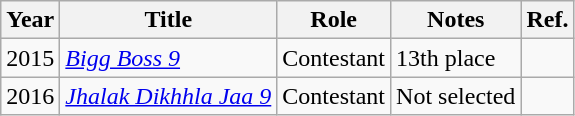<table class="wikitable sortable">
<tr>
<th>Year</th>
<th>Title</th>
<th>Role</th>
<th class="unsortable">Notes</th>
<th class="unsortable">Ref.</th>
</tr>
<tr>
<td>2015</td>
<td><em><a href='#'>Bigg Boss 9</a></em></td>
<td>Contestant</td>
<td>13th place</td>
<td></td>
</tr>
<tr>
<td>2016</td>
<td><em><a href='#'>Jhalak Dikhhla Jaa 9</a></em></td>
<td>Contestant</td>
<td>Not selected</td>
<td></td>
</tr>
</table>
